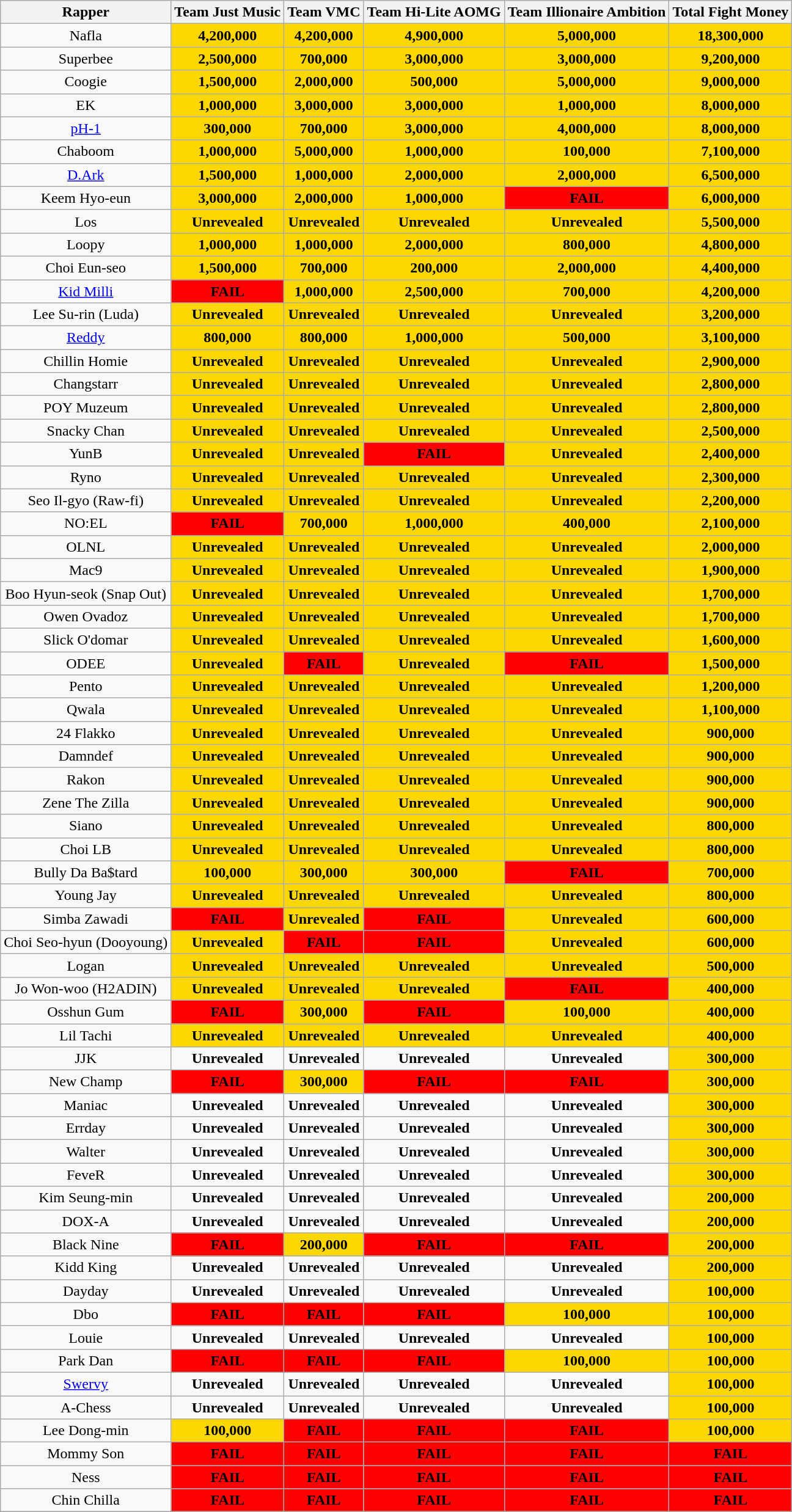<table class="wikitable" style="text-align:center">
<tr>
<th>Rapper</th>
<th>Team Just Music</th>
<th>Team VMC</th>
<th>Team Hi-Lite AOMG</th>
<th>Team Illionaire Ambition</th>
<th>Total Fight Money</th>
</tr>
<tr>
<td>Nafla</td>
<td style="background:gold"><strong>4,200,000</strong></td>
<td style="background:gold"><strong>4,200,000</strong></td>
<td style="background:gold"><strong>4,900,000</strong></td>
<td style="background:gold"><strong>5,000,000</strong></td>
<td style="background:gold"><strong>18,300,000</strong></td>
</tr>
<tr>
<td>Superbee</td>
<td style="background:gold"><strong>2,500,000</strong></td>
<td style="background:gold"><strong>700,000</strong></td>
<td style="background:gold"><strong>3,000,000</strong></td>
<td style="background:gold"><strong>3,000,000</strong></td>
<td style="background:gold"><strong>9,200,000</strong></td>
</tr>
<tr>
<td>Coogie</td>
<td style="background:gold"><strong>1,500,000</strong></td>
<td style="background:gold"><strong>2,000,000</strong></td>
<td style="background:gold"><strong>500,000</strong></td>
<td style="background:gold"><strong>5,000,000</strong></td>
<td style="background:gold"><strong>9,000,000</strong></td>
</tr>
<tr>
<td>EK</td>
<td style="background:gold"><strong>1,000,000</strong></td>
<td style="background:gold"><strong>3,000,000</strong></td>
<td style="background:gold"><strong>3,000,000</strong></td>
<td style="background:gold"><strong>1,000,000</strong></td>
<td style="background:gold"><strong>8,000,000</strong></td>
</tr>
<tr>
<td><a href='#'>pH-1</a></td>
<td style="background:gold"><strong>300,000</strong></td>
<td style="background:gold"><strong>700,000</strong></td>
<td style="background:gold"><strong>3,000,000</strong></td>
<td style="background:gold"><strong>4,000,000</strong></td>
<td style="background:gold"><strong>8,000,000</strong></td>
</tr>
<tr>
<td>Chaboom</td>
<td style="background:gold"><strong>1,000,000</strong></td>
<td style="background:gold"><strong>5,000,000</strong></td>
<td style="background:gold"><strong>1,000,000</strong></td>
<td style="background:gold"><strong>100,000</strong></td>
<td style="background:gold"><strong>7,100,000</strong></td>
</tr>
<tr>
<td><a href='#'>D.Ark</a></td>
<td style="background:gold"><strong>1,500,000</strong></td>
<td style="background:gold"><strong>1,000,000</strong></td>
<td style="background:gold"><strong>2,000,000</strong></td>
<td style="background:gold"><strong>2,000,000</strong></td>
<td style="background:gold"><strong>6,500,000</strong></td>
</tr>
<tr>
<td>Keem Hyo-eun</td>
<td style="background:gold"><strong>3,000,000</strong></td>
<td style="background:gold"><strong>2,000,000</strong></td>
<td style="background:gold"><strong>1,000,000</strong></td>
<td style="background:red"><strong>FAIL</strong></td>
<td style="background:gold"><strong>6,000,000</strong></td>
</tr>
<tr>
<td>Los</td>
<td style="background:gold"><strong>Unrevealed</strong></td>
<td style="background:gold"><strong>Unrevealed</strong></td>
<td style="background:gold"><strong>Unrevealed</strong></td>
<td style="background:gold"><strong>Unrevealed</strong></td>
<td style="background:gold"><strong>5,500,000</strong></td>
</tr>
<tr>
<td>Loopy</td>
<td style="background:gold"><strong>1,000,000</strong></td>
<td style="background:gold"><strong>1,000,000</strong></td>
<td style="background:gold"><strong>2,000,000</strong></td>
<td style="background:gold"><strong>800,000</strong></td>
<td style="background:gold"><strong>4,800,000</strong></td>
</tr>
<tr>
<td>Choi Eun-seo</td>
<td style="background:gold"><strong>1,500,000</strong></td>
<td style="background:gold"><strong>700,000</strong></td>
<td style="background:gold"><strong>200,000</strong></td>
<td style="background:gold"><strong>2,000,000</strong></td>
<td style="background:gold"><strong>4,400,000</strong></td>
</tr>
<tr>
<td><a href='#'>Kid Milli</a></td>
<td style="background:red"><strong>FAIL</strong></td>
<td style="background:gold"><strong>1,000,000</strong></td>
<td style="background:gold"><strong>2,500,000</strong></td>
<td style="background:gold"><strong>700,000</strong></td>
<td style="background:gold"><strong>4,200,000</strong></td>
</tr>
<tr>
<td>Lee Su-rin (Luda)</td>
<td style="background:gold"><strong>Unrevealed</strong></td>
<td style="background:gold"><strong>Unrevealed</strong></td>
<td style="background:gold"><strong>Unrevealed</strong></td>
<td style="background:gold"><strong>Unrevealed</strong></td>
<td style="background:gold"><strong>3,200,000</strong></td>
</tr>
<tr>
<td><a href='#'>Reddy</a></td>
<td style="background:gold"><strong>800,000</strong></td>
<td style="background:gold"><strong>800,000</strong></td>
<td style="background:gold"><strong>1,000,000</strong></td>
<td style="background:gold"><strong>500,000</strong></td>
<td style="background:gold"><strong>3,100,000</strong></td>
</tr>
<tr>
<td>Chillin Homie</td>
<td style="background:gold"><strong>Unrevealed</strong></td>
<td style="background:gold"><strong>Unrevealed</strong></td>
<td style="background:gold"><strong>Unrevealed</strong></td>
<td style="background:gold"><strong>Unrevealed</strong></td>
<td style="background:gold"><strong>2,900,000</strong></td>
</tr>
<tr>
<td>Changstarr</td>
<td style="background:gold"><strong>Unrevealed</strong></td>
<td style="background:gold"><strong>Unrevealed</strong></td>
<td style="background:gold"><strong>Unrevealed</strong></td>
<td style="background:gold"><strong>Unrevealed</strong></td>
<td style="background:gold"><strong>2,800,000</strong></td>
</tr>
<tr>
<td>POY Muzeum</td>
<td style="background:gold"><strong>Unrevealed</strong></td>
<td style="background:gold"><strong>Unrevealed</strong></td>
<td style="background:gold"><strong>Unrevealed</strong></td>
<td style="background:gold"><strong>Unrevealed</strong></td>
<td style="background:gold"><strong>2,800,000</strong></td>
</tr>
<tr>
<td>Snacky Chan</td>
<td style="background:gold"><strong>Unrevealed</strong></td>
<td style="background:gold"><strong>Unrevealed</strong></td>
<td style="background:gold"><strong>Unrevealed</strong></td>
<td style="background:gold"><strong>Unrevealed</strong></td>
<td style="background:gold"><strong>2,500,000</strong></td>
</tr>
<tr>
<td>YunB</td>
<td style="background:gold"><strong>Unrevealed</strong></td>
<td style="background:gold"><strong>Unrevealed</strong></td>
<td style="background:red"><strong>FAIL</strong></td>
<td style="background:gold"><strong>Unrevealed</strong></td>
<td style="background:gold"><strong>2,400,000</strong></td>
</tr>
<tr>
<td>Ryno</td>
<td style="background:gold"><strong>Unrevealed</strong></td>
<td style="background:gold"><strong>Unrevealed</strong></td>
<td style="background:gold"><strong>Unrevealed</strong></td>
<td style="background:gold"><strong>Unrevealed</strong></td>
<td style="background:gold"><strong>2,300,000</strong></td>
</tr>
<tr>
<td>Seo Il-gyo (Raw-fi)</td>
<td style="background:gold"><strong>Unrevealed</strong></td>
<td style="background:gold"><strong>Unrevealed</strong></td>
<td style="background:gold"><strong>Unrevealed</strong></td>
<td style="background:gold"><strong>Unrevealed</strong></td>
<td style="background:gold"><strong>2,200,000</strong></td>
</tr>
<tr>
<td>NO:EL</td>
<td style="background:red"><strong>FAIL</strong></td>
<td style="background:gold"><strong>700,000</strong></td>
<td style="background:gold"><strong>1,000,000</strong></td>
<td style="background:gold"><strong>400,000</strong></td>
<td style="background:gold"><strong>2,100,000</strong></td>
</tr>
<tr>
<td>OLNL</td>
<td style="background:gold"><strong>Unrevealed</strong></td>
<td style="background:gold"><strong>Unrevealed</strong></td>
<td style="background:gold"><strong>Unrevealed</strong></td>
<td style="background:gold"><strong>Unrevealed</strong></td>
<td style="background:gold"><strong>2,000,000</strong></td>
</tr>
<tr>
<td>Mac9</td>
<td style="background:gold"><strong>Unrevealed</strong></td>
<td style="background:gold"><strong>Unrevealed</strong></td>
<td style="background:gold"><strong>Unrevealed</strong></td>
<td style="background:gold"><strong>Unrevealed</strong></td>
<td style="background:gold"><strong>1,900,000</strong></td>
</tr>
<tr>
<td>Boo Hyun-seok (Snap Out)</td>
<td style="background:gold"><strong>Unrevealed</strong></td>
<td style="background:gold"><strong>Unrevealed</strong></td>
<td style="background:gold"><strong>Unrevealed</strong></td>
<td style="background:gold"><strong>Unrevealed</strong></td>
<td style="background:gold"><strong>1,700,000</strong></td>
</tr>
<tr>
<td>Owen Ovadoz</td>
<td style="background:gold"><strong>Unrevealed</strong></td>
<td style="background:gold"><strong>Unrevealed</strong></td>
<td style="background:gold"><strong>Unrevealed</strong></td>
<td style="background:gold"><strong>Unrevealed</strong></td>
<td style="background:gold"><strong>1,700,000</strong></td>
</tr>
<tr>
<td>Slick O'domar</td>
<td style="background:gold"><strong>Unrevealed</strong></td>
<td style="background:gold"><strong>Unrevealed</strong></td>
<td style="background:gold"><strong>Unrevealed</strong></td>
<td style="background:gold"><strong>Unrevealed</strong></td>
<td style="background:gold"><strong>1,600,000</strong></td>
</tr>
<tr>
<td>ODEE</td>
<td style="background:gold"><strong>Unrevealed</strong></td>
<td style="background:red"><strong>FAIL</strong></td>
<td style="background:gold"><strong>Unrevealed</strong></td>
<td style="background:red"><strong>FAIL</strong></td>
<td style="background:gold"><strong>1,500,000</strong></td>
</tr>
<tr>
<td>Pento</td>
<td style="background:gold"><strong>Unrevealed</strong></td>
<td style="background:gold"><strong>Unrevealed</strong></td>
<td style="background:gold"><strong>Unrevealed</strong></td>
<td style="background:gold"><strong>Unrevealed</strong></td>
<td style="background:gold"><strong>1,200,000</strong></td>
</tr>
<tr>
<td>Qwala</td>
<td style="background:gold"><strong>Unrevealed</strong></td>
<td style="background:gold"><strong>Unrevealed</strong></td>
<td style="background:gold"><strong>Unrevealed</strong></td>
<td style="background:gold"><strong>Unrevealed</strong></td>
<td style="background:gold"><strong>1,100,000</strong></td>
</tr>
<tr>
<td>24 Flakko</td>
<td style="background:gold"><strong>Unrevealed</strong></td>
<td style="background:gold"><strong>Unrevealed</strong></td>
<td style="background:gold"><strong>Unrevealed</strong></td>
<td style="background:gold"><strong>Unrevealed</strong></td>
<td style="background:gold"><strong>900,000</strong></td>
</tr>
<tr>
<td>Damndef</td>
<td style="background:gold"><strong>Unrevealed</strong></td>
<td style="background:gold"><strong>Unrevealed</strong></td>
<td style="background:gold"><strong>Unrevealed</strong></td>
<td style="background:gold"><strong>Unrevealed</strong></td>
<td style="background:gold"><strong>900,000</strong></td>
</tr>
<tr>
<td>Rakon</td>
<td style="background:gold"><strong>Unrevealed</strong></td>
<td style="background:gold"><strong>Unrevealed</strong></td>
<td style="background:gold"><strong>Unrevealed</strong></td>
<td style="background:gold"><strong>Unrevealed</strong></td>
<td style="background:gold"><strong>900,000</strong></td>
</tr>
<tr>
<td>Zene The Zilla</td>
<td style="background:gold"><strong>Unrevealed</strong></td>
<td style="background:gold"><strong>Unrevealed</strong></td>
<td style="background:gold"><strong>Unrevealed</strong></td>
<td style="background:gold"><strong>Unrevealed</strong></td>
<td style="background:gold"><strong>900,000</strong></td>
</tr>
<tr>
<td>Siano</td>
<td style="background:gold"><strong>Unrevealed</strong></td>
<td style="background:gold"><strong>Unrevealed</strong></td>
<td style="background:gold"><strong>Unrevealed</strong></td>
<td style="background:gold"><strong>Unrevealed</strong></td>
<td style="background:gold"><strong>800,000</strong></td>
</tr>
<tr>
<td>Choi LB</td>
<td style="background:gold"><strong>Unrevealed</strong></td>
<td style="background:gold"><strong>Unrevealed</strong></td>
<td style="background:gold"><strong>Unrevealed</strong></td>
<td style="background:gold"><strong>Unrevealed</strong></td>
<td style="background:gold"><strong>800,000</strong></td>
</tr>
<tr>
<td>Bully Da Ba$tard</td>
<td style="background:gold"><strong>100,000</strong></td>
<td style="background:gold"><strong>300,000</strong></td>
<td style="background:gold"><strong>300,000</strong></td>
<td style="background:red"><strong>FAIL</strong></td>
<td style="background:gold"><strong>700,000</strong></td>
</tr>
<tr>
<td>Young Jay</td>
<td style="background:gold"><strong>Unrevealed</strong></td>
<td style="background:gold"><strong>Unrevealed</strong></td>
<td style="background:gold"><strong>Unrevealed</strong></td>
<td style="background:gold"><strong>Unrevealed</strong></td>
<td style="background:gold"><strong>800,000</strong></td>
</tr>
<tr>
<td>Simba Zawadi</td>
<td style="background:red"><strong>FAIL</strong></td>
<td style="background:gold"><strong>Unrevealed</strong></td>
<td style="background:red"><strong>FAIL</strong></td>
<td style="background:gold"><strong>Unrevealed</strong></td>
<td style="background:gold"><strong>600,000</strong></td>
</tr>
<tr>
<td>Choi Seo-hyun (Dooyoung)</td>
<td style="background:gold"><strong>Unrevealed</strong></td>
<td style="background:red"><strong>FAIL</strong></td>
<td style="background:red"><strong>FAIL</strong></td>
<td style="background:gold"><strong>Unrevealed</strong></td>
<td style="background:gold"><strong>600,000</strong></td>
</tr>
<tr>
<td>Logan</td>
<td style="background:gold"><strong>Unrevealed</strong></td>
<td style="background:gold"><strong>Unrevealed</strong></td>
<td style="background:gold"><strong>Unrevealed</strong></td>
<td style="background:gold"><strong>Unrevealed</strong></td>
<td style="background:gold"><strong>500,000</strong></td>
</tr>
<tr>
<td>Jo Won-woo (H2ADIN)</td>
<td style="background:gold"><strong>Unrevealed</strong></td>
<td style="background:gold"><strong>Unrevealed</strong></td>
<td style="background:gold"><strong>Unrevealed</strong></td>
<td style="background:red"><strong>FAIL</strong></td>
<td style="background:gold"><strong>400,000</strong></td>
</tr>
<tr>
<td>Osshun Gum</td>
<td style="background:red"><strong>FAIL</strong></td>
<td style="background:gold"><strong>300,000</strong></td>
<td style="background:red"><strong>FAIL</strong></td>
<td style="background:gold"><strong>100,000</strong></td>
<td style="background:gold"><strong>400,000</strong></td>
</tr>
<tr>
<td>Lil Tachi</td>
<td style="background:gold"><strong>Unrevealed</strong></td>
<td style="background:gold"><strong>Unrevealed</strong></td>
<td style="background:gold"><strong>Unrevealed</strong></td>
<td style="background:gold"><strong>Unrevealed</strong></td>
<td style="background:gold"><strong>400,000</strong></td>
</tr>
<tr>
<td>JJK</td>
<td><strong>Unrevealed</strong></td>
<td><strong>Unrevealed</strong></td>
<td><strong>Unrevealed</strong></td>
<td><strong>Unrevealed</strong></td>
<td style="background:gold"><strong>300,000</strong></td>
</tr>
<tr>
<td>New Champ</td>
<td style="background:red"><strong>FAIL</strong></td>
<td style="background:gold"><strong>300,000</strong></td>
<td style="background:red"><strong>FAIL</strong></td>
<td style="background:red"><strong>FAIL</strong></td>
<td style="background:gold"><strong>300,000</strong></td>
</tr>
<tr>
<td>Maniac</td>
<td><strong>Unrevealed</strong></td>
<td><strong>Unrevealed</strong></td>
<td><strong>Unrevealed</strong></td>
<td><strong>Unrevealed</strong></td>
<td style="background:gold"><strong>300,000</strong></td>
</tr>
<tr>
<td>Errday</td>
<td><strong>Unrevealed</strong></td>
<td><strong>Unrevealed</strong></td>
<td><strong>Unrevealed</strong></td>
<td><strong>Unrevealed</strong></td>
<td style="background:gold"><strong>300,000</strong></td>
</tr>
<tr>
<td>Walter</td>
<td><strong>Unrevealed</strong></td>
<td><strong>Unrevealed</strong></td>
<td><strong>Unrevealed</strong></td>
<td><strong>Unrevealed</strong></td>
<td style="background:gold"><strong>300,000</strong></td>
</tr>
<tr>
<td>FeveR</td>
<td><strong>Unrevealed</strong></td>
<td><strong>Unrevealed</strong></td>
<td><strong>Unrevealed</strong></td>
<td><strong>Unrevealed</strong></td>
<td style="background:gold"><strong>300,000</strong></td>
</tr>
<tr>
<td>Kim Seung-min</td>
<td><strong>Unrevealed</strong></td>
<td><strong>Unrevealed</strong></td>
<td><strong>Unrevealed</strong></td>
<td><strong>Unrevealed</strong></td>
<td style="background:gold"><strong>200,000</strong></td>
</tr>
<tr>
<td>DOX-A</td>
<td><strong>Unrevealed</strong></td>
<td><strong>Unrevealed</strong></td>
<td><strong>Unrevealed</strong></td>
<td><strong>Unrevealed</strong></td>
<td style="background:gold"><strong>200,000</strong></td>
</tr>
<tr>
<td>Black Nine</td>
<td style="background:red"><strong>FAIL</strong></td>
<td style="background:gold"><strong>200,000</strong></td>
<td style="background:red"><strong>FAIL</strong></td>
<td style="background:red"><strong>FAIL</strong></td>
<td style="background:gold"><strong>200,000</strong></td>
</tr>
<tr>
<td>Kidd King</td>
<td><strong>Unrevealed</strong></td>
<td><strong>Unrevealed</strong></td>
<td><strong>Unrevealed</strong></td>
<td><strong>Unrevealed</strong></td>
<td style="background:gold"><strong>200,000</strong></td>
</tr>
<tr>
<td>Dayday</td>
<td><strong>Unrevealed</strong></td>
<td><strong>Unrevealed</strong></td>
<td><strong>Unrevealed</strong></td>
<td><strong>Unrevealed</strong></td>
<td style="background:gold"><strong>100,000</strong></td>
</tr>
<tr>
<td>Dbo</td>
<td style="background:red"><strong>FAIL</strong></td>
<td style="background:red"><strong>FAIL</strong></td>
<td style="background:red"><strong>FAIL</strong></td>
<td style="background:gold"><strong>100,000</strong></td>
<td style="background:gold"><strong>100,000</strong></td>
</tr>
<tr>
<td>Louie</td>
<td><strong>Unrevealed</strong></td>
<td><strong>Unrevealed</strong></td>
<td><strong>Unrevealed</strong></td>
<td><strong>Unrevealed</strong></td>
<td style="background:gold"><strong>100,000</strong></td>
</tr>
<tr>
<td>Park Dan</td>
<td style="background:red"><strong>FAIL</strong></td>
<td style="background:red"><strong>FAIL</strong></td>
<td style="background:red"><strong>FAIL</strong></td>
<td style="background:gold"><strong>100,000</strong></td>
<td style="background:gold"><strong>100,000</strong></td>
</tr>
<tr>
<td><a href='#'>Swervy</a></td>
<td><strong>Unrevealed</strong></td>
<td><strong>Unrevealed</strong></td>
<td><strong>Unrevealed</strong></td>
<td><strong>Unrevealed</strong></td>
<td style="background:gold"><strong>100,000</strong></td>
</tr>
<tr>
<td>A-Chess</td>
<td><strong>Unrevealed</strong></td>
<td><strong>Unrevealed</strong></td>
<td><strong>Unrevealed</strong></td>
<td><strong>Unrevealed</strong></td>
<td style="background:gold"><strong>100,000</strong></td>
</tr>
<tr>
<td>Lee Dong-min</td>
<td style="background:gold"><strong>100,000</strong></td>
<td style="background:red"><strong>FAIL</strong></td>
<td style="background:red"><strong>FAIL</strong></td>
<td style="background:red"><strong>FAIL</strong></td>
<td style="background:gold"><strong>100,000</strong></td>
</tr>
<tr>
<td>Mommy Son</td>
<td style="background:red"><strong>FAIL</strong></td>
<td style="background:red"><strong>FAIL</strong></td>
<td style="background:red"><strong>FAIL</strong></td>
<td style="background:red"><strong>FAIL</strong></td>
<td style="background:red"><strong>FAIL</strong></td>
</tr>
<tr>
<td>Ness</td>
<td style="background:red"><strong>FAIL</strong></td>
<td style="background:red"><strong>FAIL</strong></td>
<td style="background:red"><strong>FAIL</strong></td>
<td style="background:red"><strong>FAIL</strong></td>
<td style="background:red"><strong>FAIL</strong></td>
</tr>
<tr>
<td>Chin Chilla</td>
<td style="background:red"><strong>FAIL</strong></td>
<td style="background:red"><strong>FAIL</strong></td>
<td style="background:red"><strong>FAIL</strong></td>
<td style="background:red"><strong>FAIL</strong></td>
<td style="background:red"><strong>FAIL</strong></td>
</tr>
<tr>
</tr>
</table>
